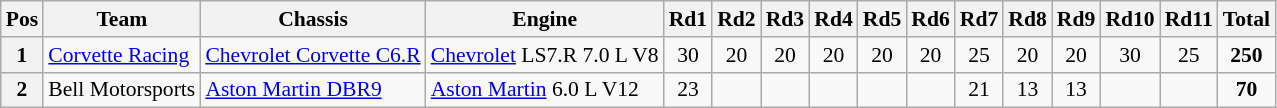<table class="wikitable" style="font-size: 90%;">
<tr>
<th>Pos</th>
<th>Team</th>
<th>Chassis</th>
<th>Engine</th>
<th>Rd1</th>
<th>Rd2</th>
<th>Rd3</th>
<th>Rd4</th>
<th>Rd5</th>
<th>Rd6</th>
<th>Rd7</th>
<th>Rd8</th>
<th>Rd9</th>
<th>Rd10</th>
<th>Rd11</th>
<th>Total</th>
</tr>
<tr>
<th>1</th>
<td> <a href='#'>Corvette Racing</a></td>
<td><a href='#'>Chevrolet Corvette C6.R</a></td>
<td><a href='#'>Chevrolet</a> LS7.R 7.0 L V8</td>
<td align="center">30</td>
<td align="center">20</td>
<td align="center">20</td>
<td align="center">20</td>
<td align="center">20</td>
<td align="center">20</td>
<td align="center">25</td>
<td align="center">20</td>
<td align="center">20</td>
<td align="center">30</td>
<td align="center">25</td>
<td align="center"><strong>250</strong></td>
</tr>
<tr>
<th>2</th>
<td> Bell Motorsports</td>
<td><a href='#'>Aston Martin DBR9</a></td>
<td><a href='#'>Aston Martin</a> 6.0 L V12</td>
<td align="center">23</td>
<td></td>
<td></td>
<td></td>
<td></td>
<td></td>
<td align="center">21</td>
<td align="center">13</td>
<td align="center">13</td>
<td></td>
<td></td>
<td align="center"><strong>70</strong></td>
</tr>
</table>
